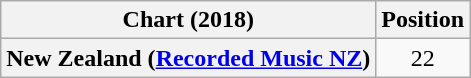<table class="wikitable sortable plainrowheaders" style="text-align:center">
<tr>
<th scope="col">Chart (2018)</th>
<th scope="col">Position</th>
</tr>
<tr>
<th scope="row">New Zealand (<a href='#'>Recorded Music NZ</a>)</th>
<td>22</td>
</tr>
</table>
